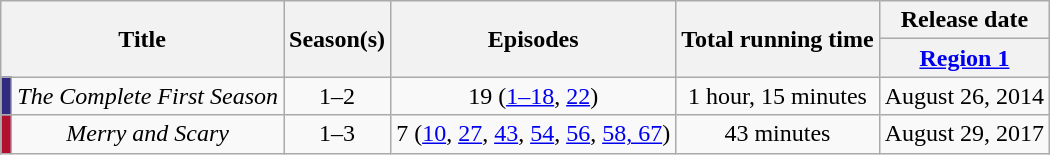<table class="wikitable" style="text-align:center">
<tr>
<th colspan=2 rowspan=2>Title</th>
<th rowspan=2>Season(s)</th>
<th rowspan=2>Episodes</th>
<th rowspan=2>Total running time</th>
<th>Release date</th>
</tr>
<tr>
<th><a href='#'>Region 1</a></th>
</tr>
<tr>
<th style="background:#302a81"></th>
<td><em>The Complete First Season</em></td>
<td>1–2</td>
<td>19 (<a href='#'>1–18</a>, <a href='#'>22</a>)</td>
<td>1 hour, 15 minutes</td>
<td>August 26, 2014</td>
</tr>
<tr>
<th style="background:#B11030"></th>
<td><em>Merry and Scary</em></td>
<td>1–3</td>
<td>7 (<a href='#'>10</a>, <a href='#'>27</a>, <a href='#'>43</a>, <a href='#'>54</a>, <a href='#'>56</a>, <a href='#'>58, 67</a>)</td>
<td>43 minutes</td>
<td>August 29, 2017</td>
</tr>
</table>
